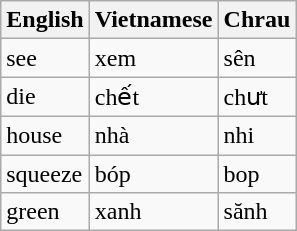<table class="wikitable">
<tr>
<th>English</th>
<th>Vietnamese</th>
<th>Chrau</th>
</tr>
<tr>
<td>see</td>
<td>xem</td>
<td>sên</td>
</tr>
<tr>
<td>die</td>
<td>chết</td>
<td>chưt</td>
</tr>
<tr>
<td>house</td>
<td>nhà</td>
<td>nhi</td>
</tr>
<tr>
<td>squeeze</td>
<td>bóp</td>
<td>bop</td>
</tr>
<tr>
<td>green</td>
<td>xanh</td>
<td>sănh</td>
</tr>
</table>
